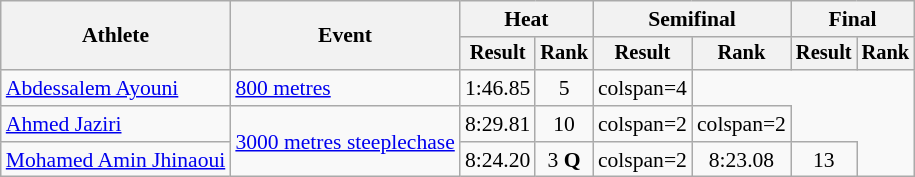<table class="wikitable" style="font-size:90%">
<tr>
<th rowspan="2">Athlete</th>
<th rowspan="2">Event</th>
<th colspan="2">Heat</th>
<th colspan="2">Semifinal</th>
<th colspan="2">Final</th>
</tr>
<tr style="font-size:95%">
<th>Result</th>
<th>Rank</th>
<th>Result</th>
<th>Rank</th>
<th>Result</th>
<th>Rank</th>
</tr>
<tr align=center>
<td align=left><a href='#'>Abdessalem Ayouni</a></td>
<td align=left><a href='#'>800 metres</a></td>
<td>1:46.85</td>
<td>5</td>
<td>colspan=4 </td>
</tr>
<tr align=center>
<td align=left><a href='#'>Ahmed Jaziri</a></td>
<td align=left rowspan =2><a href='#'>3000 metres steeplechase</a></td>
<td>8:29.81</td>
<td>10</td>
<td>colspan=2</td>
<td>colspan=2 </td>
</tr>
<tr align=center>
<td align=left><a href='#'>Mohamed Amin Jhinaoui</a></td>
<td>8:24.20</td>
<td>3 <strong>Q</strong></td>
<td>colspan=2</td>
<td>8:23.08</td>
<td>13</td>
</tr>
</table>
